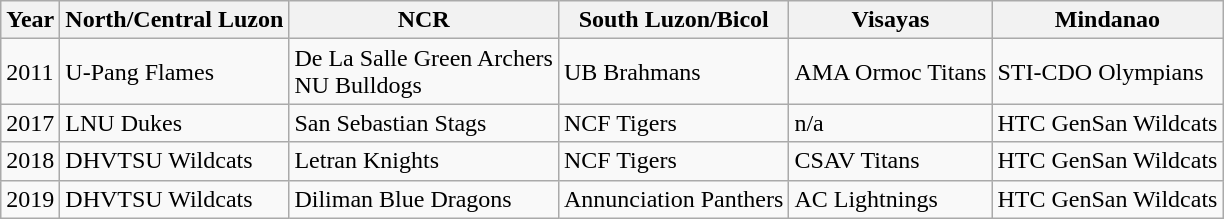<table class="wikitable">
<tr>
<th>Year</th>
<th>North/Central Luzon</th>
<th>NCR</th>
<th>South Luzon/Bicol</th>
<th>Visayas</th>
<th>Mindanao</th>
</tr>
<tr>
<td>2011</td>
<td>U-Pang Flames</td>
<td>De La Salle Green Archers<br>NU Bulldogs</td>
<td>UB Brahmans</td>
<td>AMA Ormoc Titans</td>
<td>STI-CDO Olympians</td>
</tr>
<tr>
<td>2017</td>
<td>LNU Dukes</td>
<td>San Sebastian Stags</td>
<td>NCF Tigers</td>
<td>n/a</td>
<td>HTC GenSan Wildcats</td>
</tr>
<tr>
<td>2018</td>
<td>DHVTSU Wildcats</td>
<td>Letran Knights</td>
<td>NCF Tigers</td>
<td>CSAV Titans</td>
<td>HTC GenSan Wildcats</td>
</tr>
<tr>
<td>2019</td>
<td>DHVTSU Wildcats</td>
<td>Diliman Blue Dragons</td>
<td>Annunciation Panthers</td>
<td>AC Lightnings</td>
<td>HTC GenSan Wildcats</td>
</tr>
</table>
